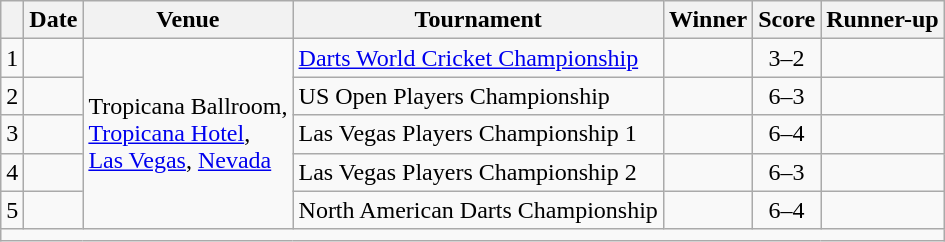<table class="wikitable sortable">
<tr>
<th scope=col></th>
<th scope=col>Date</th>
<th scope=col class=unsortable>Venue</th>
<th scope=col>Tournament</th>
<th scope=col>Winner</th>
<th scope=col>Score</th>
<th scope=col>Runner-up</th>
</tr>
<tr>
<td align=center>1</td>
<td align=left></td>
<td rowspan=5>Tropicana Ballroom,<br><a href='#'>Tropicana Hotel</a>,<br><a href='#'>Las Vegas</a>, <a href='#'>Nevada</a></td>
<td><a href='#'>Darts World Cricket Championship</a></td>
<td align=right></td>
<td align=center>3–2</td>
<td></td>
</tr>
<tr>
<td align=center>2</td>
<td align=left></td>
<td>US Open Players Championship</td>
<td align=right></td>
<td align=center>6–3</td>
<td></td>
</tr>
<tr>
<td align=center>3</td>
<td align=left></td>
<td>Las Vegas Players Championship 1</td>
<td align=right></td>
<td align=center>6–4</td>
<td></td>
</tr>
<tr>
<td align=center>4</td>
<td align=left></td>
<td>Las Vegas Players Championship 2</td>
<td align=right></td>
<td align=center>6–3</td>
<td></td>
</tr>
<tr>
<td align=center>5</td>
<td align=left></td>
<td>North American Darts Championship</td>
<td align=right></td>
<td align=center>6–4</td>
<td></td>
</tr>
<tr class="sortbottom">
<td colspan="7"></td>
</tr>
</table>
